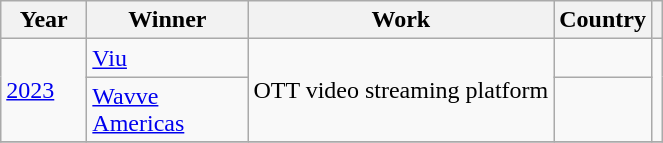<table class="wikitable" align="center" |>
<tr>
<th style="width:50px">Year</th>
<th style="width:100px">Winner</th>
<th>Work</th>
<th>Country</th>
<th></th>
</tr>
<tr>
<td rowspan="2"><a href='#'>2023</a></td>
<td><a href='#'>Viu</a></td>
<td rowspan="2">OTT video streaming platform</td>
<td></td>
<td rowspan="2" style="text-align: center;"></td>
</tr>
<tr>
<td><a href='#'>Wavve Americas</a></td>
<td></td>
</tr>
<tr>
</tr>
</table>
